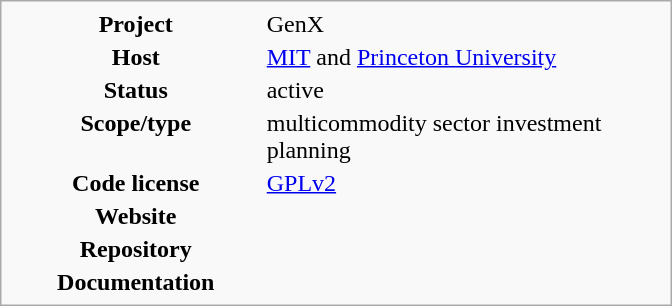<table class="infobox" style="width: 28em">
<tr>
<th style="width: 35%">Project</th>
<td style="width: 55%">GenX</td>
</tr>
<tr>
<th>Host</th>
<td><a href='#'>MIT</a> and <a href='#'>Princeton University</a></td>
</tr>
<tr>
<th>Status</th>
<td>active</td>
</tr>
<tr>
<th>Scope/type</th>
<td>multicommodity sector investment planning</td>
</tr>
<tr>
<th>Code license</th>
<td><a href='#'>GPLv2</a></td>
</tr>
<tr>
<th>Website</th>
<td></td>
</tr>
<tr>
<th>Repository</th>
<td></td>
</tr>
<tr>
<th>Documentation</th>
<td></td>
</tr>
</table>
